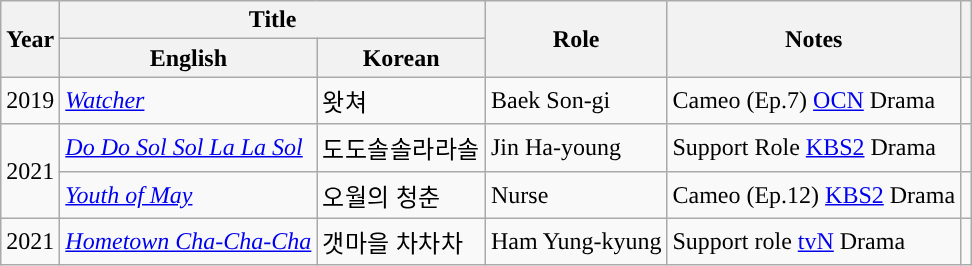<table class="wikitable sortable">
<tr>
<th scope="col" rowspan="2">Year</th>
<th scope="col" colspan="2">Title</th>
<th scope="col" rowspan="2">Role</th>
<th scope="col" rowspan="2" class="unsortable">Notes</th>
<th scope="col" rowspan="2" class="unsortable"></th>
</tr>
<tr>
<th>English</th>
<th>Korean</th>
</tr>
<tr>
<td scope="row">2019</td>
<td><em><a href='#'>Watcher</a></em></td>
<td>왓쳐</td>
<td>Baek Son-gi</td>
<td>Cameo (Ep.7) <a href='#'>OCN</a> Drama</td>
<td></td>
</tr>
<tr>
<td scope="row" rowspan="2">2021</td>
<td><em><a href='#'>Do Do Sol Sol La La Sol</a></em></td>
<td>도도솔솔라라솔</td>
<td>Jin Ha-young</td>
<td rowspan="1">Support Role <a href='#'>KBS2</a> Drama</td>
<td></td>
</tr>
<tr>
<td><em><a href='#'>Youth of May</a></em></td>
<td>오월의 청춘</td>
<td>Nurse</td>
<td rowspan="1">Cameo (Ep.12) <a href='#'>KBS2</a> Drama</td>
<td></td>
</tr>
<tr>
<td scope="row">2021</td>
<td><em><a href='#'>Hometown Cha-Cha-Cha</a></em></td>
<td>갯마을 차차차</td>
<td>Ham Yung-kyung</td>
<td>Support role <a href='#'>tvN</a> Drama</td>
<td></td>
</tr>
</table>
